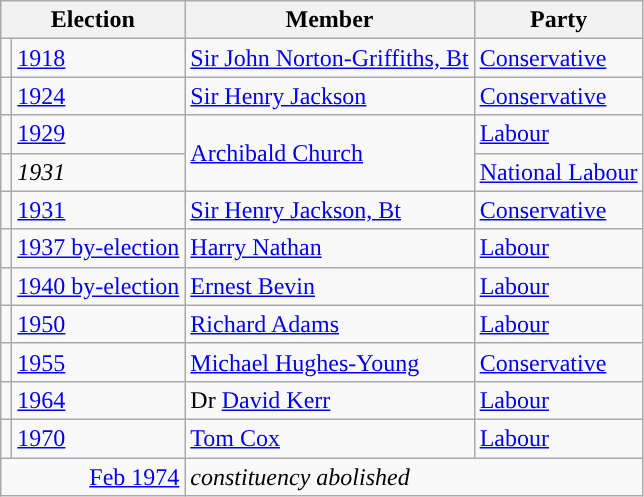<table class="wikitable">
<tr>
<th colspan="2">Election</th>
<th>Member</th>
<th>Party</th>
</tr>
<tr>
<td style="color:inherit;background-color: "></td>
<td><a href='#'>1918</a></td>
<td><a href='#'>Sir John Norton-Griffiths, Bt</a></td>
<td><a href='#'>Conservative</a></td>
</tr>
<tr>
<td style="color:inherit;background-color: "></td>
<td><a href='#'>1924</a></td>
<td><a href='#'>Sir Henry Jackson</a></td>
<td><a href='#'>Conservative</a></td>
</tr>
<tr>
<td style="color:inherit;background-color: "></td>
<td><a href='#'>1929</a></td>
<td rowspan="2"><a href='#'>Archibald Church</a></td>
<td><a href='#'>Labour</a></td>
</tr>
<tr>
<td style="color:inherit;background-color: "></td>
<td><em>1931</em></td>
<td><a href='#'>National Labour</a></td>
</tr>
<tr>
<td style="color:inherit;background-color: "></td>
<td><a href='#'>1931</a></td>
<td><a href='#'>Sir Henry Jackson, Bt</a></td>
<td><a href='#'>Conservative</a></td>
</tr>
<tr>
<td style="color:inherit;background-color: "></td>
<td><a href='#'>1937 by-election</a></td>
<td><a href='#'>Harry Nathan</a></td>
<td><a href='#'>Labour</a></td>
</tr>
<tr>
<td style="color:inherit;background-color: "></td>
<td><a href='#'>1940 by-election</a></td>
<td><a href='#'>Ernest Bevin</a></td>
<td><a href='#'>Labour</a></td>
</tr>
<tr>
<td style="color:inherit;background-color: "></td>
<td><a href='#'>1950</a></td>
<td><a href='#'>Richard Adams</a></td>
<td><a href='#'>Labour</a></td>
</tr>
<tr>
<td style="color:inherit;background-color: "></td>
<td><a href='#'>1955</a></td>
<td><a href='#'>Michael Hughes-Young</a></td>
<td><a href='#'>Conservative</a></td>
</tr>
<tr>
<td style="color:inherit;background-color: "></td>
<td><a href='#'>1964</a></td>
<td>Dr <a href='#'>David Kerr</a></td>
<td><a href='#'>Labour</a></td>
</tr>
<tr>
<td style="color:inherit;background-color: "></td>
<td><a href='#'>1970</a></td>
<td><a href='#'>Tom Cox</a></td>
<td><a href='#'>Labour</a></td>
</tr>
<tr>
<td colspan="2" align="right"><a href='#'>Feb 1974</a></td>
<td colspan="2"><em>constituency abolished</em></td>
</tr>
</table>
